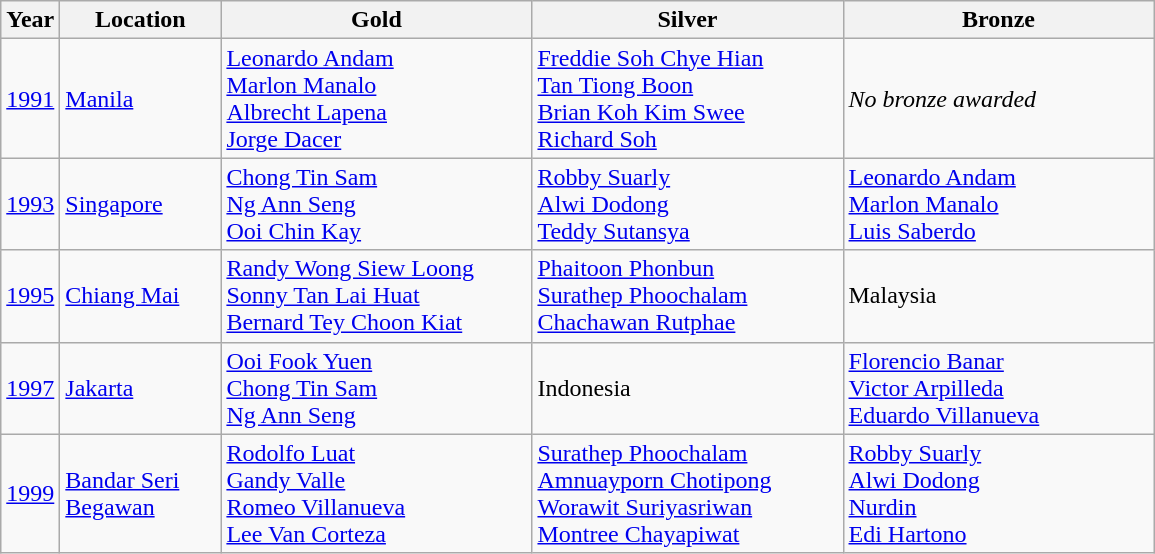<table class="wikitable">
<tr>
<th>Year</th>
<th width="100">Location</th>
<th width="200">Gold</th>
<th width="200">Silver</th>
<th width="200">Bronze</th>
</tr>
<tr>
<td><a href='#'>1991</a></td>
<td> <a href='#'>Manila</a></td>
<td> <a href='#'>Leonardo Andam</a><br> <a href='#'>Marlon Manalo</a><br> <a href='#'>Albrecht Lapena</a><br> <a href='#'>Jorge Dacer</a></td>
<td> <a href='#'>Freddie Soh Chye Hian</a><br> <a href='#'>Tan Tiong Boon</a><br> <a href='#'>Brian Koh Kim Swee</a><br> <a href='#'>Richard Soh</a></td>
<td><em>No bronze awarded</em></td>
</tr>
<tr>
<td><a href='#'>1993</a></td>
<td> <a href='#'>Singapore</a></td>
<td> <a href='#'>Chong Tin Sam</a><br> <a href='#'>Ng Ann Seng</a><br> <a href='#'>Ooi Chin Kay</a></td>
<td> <a href='#'>Robby Suarly</a><br> <a href='#'>Alwi Dodong</a><br> <a href='#'>Teddy Sutansya</a></td>
<td> <a href='#'>Leonardo Andam</a><br> <a href='#'>Marlon Manalo</a><br> <a href='#'>Luis Saberdo</a></td>
</tr>
<tr>
<td><a href='#'>1995</a></td>
<td> <a href='#'>Chiang Mai</a></td>
<td> <a href='#'>Randy Wong Siew Loong</a><br> <a href='#'>Sonny Tan Lai Huat</a><br> <a href='#'>Bernard Tey Choon Kiat</a></td>
<td> <a href='#'>Phaitoon Phonbun</a><br> <a href='#'>Surathep Phoochalam</a><br> <a href='#'>Chachawan Rutphae</a></td>
<td> Malaysia</td>
</tr>
<tr>
<td><a href='#'>1997</a></td>
<td> <a href='#'>Jakarta</a></td>
<td> <a href='#'>Ooi Fook Yuen</a><br> <a href='#'>Chong Tin Sam</a><br> <a href='#'>Ng Ann Seng</a></td>
<td> Indonesia</td>
<td> <a href='#'>Florencio Banar</a><br> <a href='#'>Victor Arpilleda</a><br> <a href='#'>Eduardo Villanueva</a></td>
</tr>
<tr>
<td><a href='#'>1999</a><br></td>
<td> <a href='#'>Bandar Seri Begawan</a></td>
<td> <a href='#'>Rodolfo Luat</a><br> <a href='#'>Gandy Valle</a><br> <a href='#'>Romeo Villanueva</a><br> <a href='#'>Lee Van Corteza</a></td>
<td> <a href='#'>Surathep Phoochalam</a><br> <a href='#'>Amnuayporn Chotipong</a><br> <a href='#'>Worawit Suriyasriwan</a><br> <a href='#'>Montree Chayapiwat</a></td>
<td> <a href='#'>Robby Suarly</a><br> <a href='#'>Alwi Dodong</a><br> <a href='#'>Nurdin</a><br> <a href='#'>Edi Hartono</a></td>
</tr>
</table>
